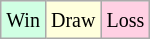<table class="wikitable">
<tr>
<td style="background:#d0ffe3;"><small>Win</small></td>
<td style="background:#ffd;"><small>Draw</small></td>
<td style="background:#ffd0e3;"><small>Loss</small></td>
</tr>
</table>
